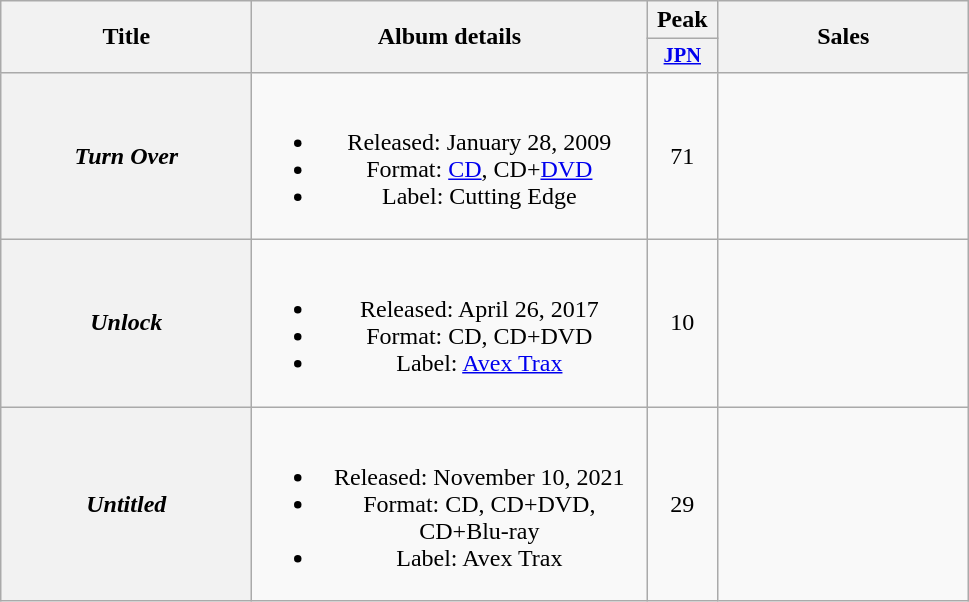<table class="wikitable plainrowheaders" style="text-align:center;" border="1">
<tr>
<th scope="col" rowspan="2" style="width:10em;">Title</th>
<th scope="col" rowspan="2" style="width:16em;">Album details</th>
<th scope="col" colspan="1">Peak</th>
<th scope="col" rowspan="2" style="width:10em;">Sales</th>
</tr>
<tr>
<th scope="col" style="width:3em;font-size:85%;"><a href='#'>JPN</a><br></th>
</tr>
<tr>
<th scope="row"><em>Turn Over</em></th>
<td><br><ul><li>Released: January 28, 2009</li><li>Format: <a href='#'>CD</a>, CD+<a href='#'>DVD</a></li><li>Label: Cutting Edge</li></ul></td>
<td>71</td>
<td></td>
</tr>
<tr>
<th scope="row"><em>Unlock</em></th>
<td><br><ul><li>Released: April 26, 2017</li><li>Format: CD, CD+DVD</li><li>Label: <a href='#'>Avex Trax</a></li></ul></td>
<td>10</td>
<td></td>
</tr>
<tr>
<th scope="row"><em>Untitled</em></th>
<td><br><ul><li>Released: November 10, 2021</li><li>Format: CD, CD+DVD, CD+Blu-ray</li><li>Label: Avex Trax</li></ul></td>
<td>29</td>
<td></td>
</tr>
</table>
